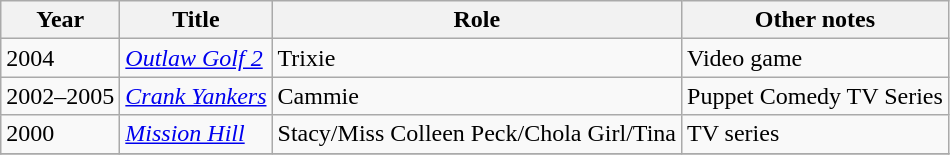<table class="wikitable">
<tr>
<th>Year</th>
<th>Title</th>
<th>Role</th>
<th>Other notes</th>
</tr>
<tr>
<td>2004</td>
<td><em><a href='#'>Outlaw Golf 2</a></em></td>
<td>Trixie</td>
<td>Video game</td>
</tr>
<tr>
<td>2002–2005</td>
<td><em><a href='#'>Crank Yankers</a></em></td>
<td>Cammie</td>
<td>Puppet Comedy TV Series</td>
</tr>
<tr>
<td>2000</td>
<td><em><a href='#'>Mission Hill</a></em></td>
<td>Stacy/Miss Colleen Peck/Chola Girl/Tina</td>
<td>TV series</td>
</tr>
<tr>
</tr>
</table>
